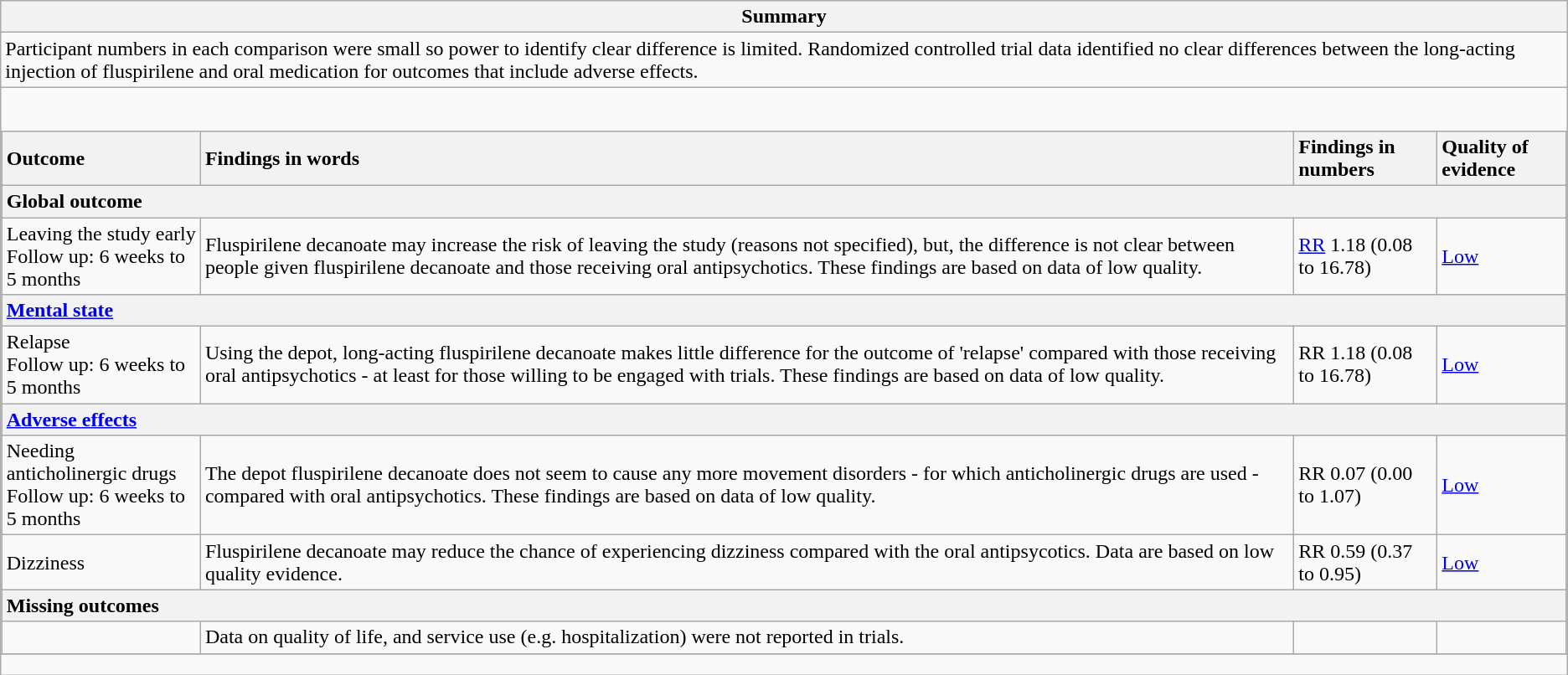<table class="wikitable">
<tr>
<th>Summary</th>
</tr>
<tr>
<td>Participant numbers in each comparison were small so power to identify clear difference is limited. Randomized controlled trial data identified no clear differences between the long-acting injection of fluspirilene and oral medication for outcomes that include adverse effects.</td>
</tr>
<tr>
<td style="padding:0;"><br><table class="wikitable collapsible collapsed" style="width:100%;">
<tr>
<th scope="col" style="text-align: left;">Outcome</th>
<th scope="col" style="text-align: left;">Findings in words</th>
<th scope="col" style="text-align: left;">Findings in numbers</th>
<th scope="col" style="text-align: left;">Quality of evidence</th>
</tr>
<tr>
<th colspan="4" style="text-align: left;">Global outcome</th>
</tr>
<tr>
<td>Leaving the study early<br>Follow up: 6 weeks to 5 months</td>
<td>Fluspirilene decanoate may increase the risk of leaving the study (reasons not specified), but, the difference is not clear between people given fluspirilene decanoate and those receiving oral antipsychotics. These findings are based on data of low quality.</td>
<td><a href='#'>RR</a> 1.18 (0.08 to 16.78)</td>
<td><a href='#'>Low</a></td>
</tr>
<tr>
<th colspan="4" style="text-align: left;"><a href='#'>Mental state</a></th>
</tr>
<tr>
<td>Relapse<br>Follow up: 6 weeks to 5 months</td>
<td>Using the depot, long-acting fluspirilene decanoate makes little difference for the outcome of 'relapse' compared with those receiving oral antipsychotics - at least for those willing to be engaged with trials. These findings are based on data of low quality.</td>
<td>RR 1.18 (0.08 to 16.78)</td>
<td><a href='#'>Low</a></td>
</tr>
<tr>
<th colspan="4" style="text-align: left;"><a href='#'>Adverse effects</a></th>
</tr>
<tr>
<td>Needing anticholinergic drugs<br>Follow up: 6 weeks to 5 months</td>
<td>The depot fluspirilene decanoate does not seem to cause any more movement disorders - for which anticholinergic drugs are used - compared with oral antipsychotics. These findings are based on data of low quality.</td>
<td>RR 0.07 (0.00 to 1.07)</td>
<td><a href='#'>Low</a></td>
</tr>
<tr>
<td>Dizziness</td>
<td>Fluspirilene decanoate may reduce the chance of experiencing dizziness compared with the oral antipsycotics. Data are based on low quality evidence.</td>
<td>RR 0.59 (0.37 to 0.95)</td>
<td><a href='#'>Low</a></td>
</tr>
<tr>
<th colspan="4" style="text-align: left;">Missing outcomes</th>
</tr>
<tr>
<td></td>
<td>Data on quality of life, and service use (e.g. hospitalization) were not reported in trials.</td>
<td></td>
<td></td>
</tr>
<tr>
</tr>
</table>
</td>
</tr>
</table>
